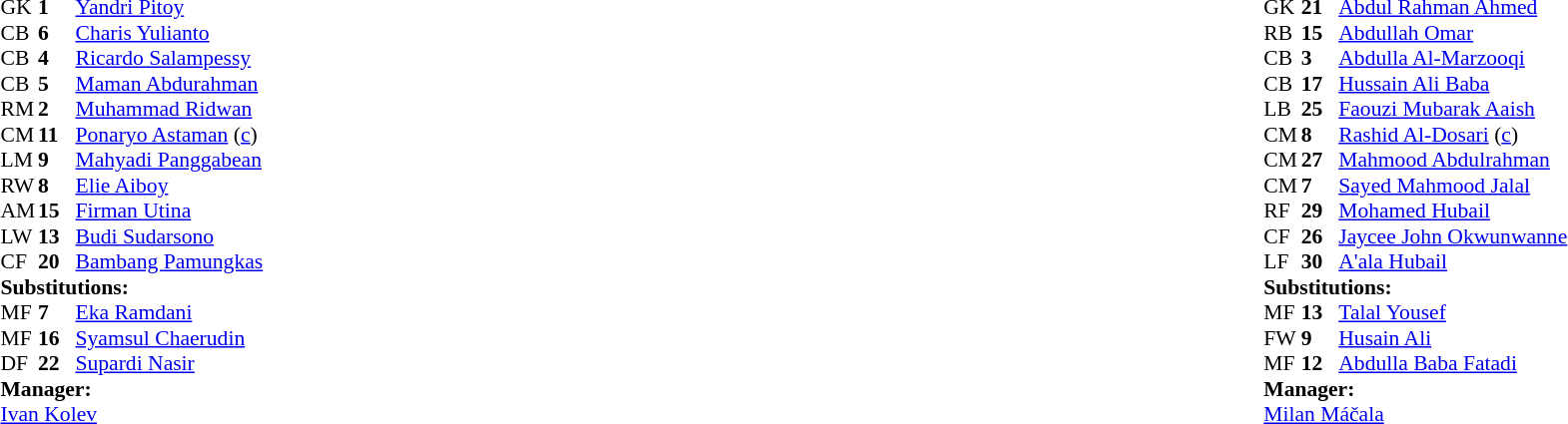<table style="width:100%;">
<tr>
<td style="vertical-align:top; width:50%;"><br><table style="font-size: 90%" cellspacing="0" cellpadding="0">
<tr>
<th width="25"></th>
<th width="25"></th>
</tr>
<tr>
<td>GK</td>
<td><strong>1</strong></td>
<td><a href='#'>Yandri Pitoy</a></td>
</tr>
<tr>
<td>CB</td>
<td><strong>6</strong></td>
<td><a href='#'>Charis Yulianto</a></td>
</tr>
<tr>
<td>CB</td>
<td><strong>4</strong></td>
<td><a href='#'>Ricardo Salampessy</a></td>
<td></td>
</tr>
<tr>
<td>CB</td>
<td><strong>5</strong></td>
<td><a href='#'>Maman Abdurahman</a></td>
</tr>
<tr>
<td>RM</td>
<td><strong>2</strong></td>
<td><a href='#'>Muhammad Ridwan</a></td>
<td></td>
</tr>
<tr>
<td>CM</td>
<td><strong>11</strong></td>
<td><a href='#'>Ponaryo Astaman</a> (<a href='#'>c</a>)</td>
<td></td>
<td></td>
</tr>
<tr>
<td>LM</td>
<td><strong>9</strong></td>
<td><a href='#'>Mahyadi Panggabean</a></td>
<td></td>
<td></td>
</tr>
<tr>
<td>RW</td>
<td><strong>8</strong></td>
<td><a href='#'>Elie Aiboy</a></td>
<td></td>
<td></td>
</tr>
<tr>
<td>AM</td>
<td><strong>15</strong></td>
<td><a href='#'>Firman Utina</a></td>
</tr>
<tr>
<td>LW</td>
<td><strong>13</strong></td>
<td><a href='#'>Budi Sudarsono</a></td>
</tr>
<tr>
<td>CF</td>
<td><strong>20</strong></td>
<td><a href='#'>Bambang Pamungkas</a></td>
</tr>
<tr>
<td colspan=3><strong>Substitutions:</strong></td>
</tr>
<tr>
<td>MF</td>
<td><strong>7</strong></td>
<td><a href='#'>Eka Ramdani</a></td>
<td></td>
<td></td>
</tr>
<tr>
<td>MF</td>
<td><strong>16</strong></td>
<td><a href='#'>Syamsul Chaerudin</a></td>
<td></td>
<td></td>
</tr>
<tr>
<td>DF</td>
<td><strong>22</strong></td>
<td><a href='#'>Supardi Nasir</a></td>
<td></td>
<td></td>
</tr>
<tr>
<td colspan=3><strong>Manager:</strong></td>
</tr>
<tr>
<td colspan=3> <a href='#'>Ivan Kolev</a></td>
</tr>
</table>
</td>
<td style="vertical-align:top; width:50%;"><br><table cellspacing="0" cellpadding="0" style="font-size:90%; margin:auto;">
<tr>
<th width=25></th>
<th width=25></th>
</tr>
<tr>
<td>GK</td>
<td><strong>21</strong></td>
<td><a href='#'>Abdul Rahman Ahmed</a></td>
</tr>
<tr>
<td>RB</td>
<td><strong>15</strong></td>
<td><a href='#'>Abdullah Omar</a></td>
<td></td>
<td></td>
</tr>
<tr>
<td>CB</td>
<td><strong>3</strong></td>
<td><a href='#'>Abdulla Al-Marzooqi</a></td>
<td></td>
</tr>
<tr>
<td>CB</td>
<td><strong>17</strong></td>
<td><a href='#'>Hussain Ali Baba</a></td>
</tr>
<tr>
<td>LB</td>
<td><strong>25</strong></td>
<td><a href='#'>Faouzi Mubarak Aaish</a></td>
</tr>
<tr>
<td>CM</td>
<td><strong>8</strong></td>
<td><a href='#'>Rashid Al-Dosari</a> (<a href='#'>c</a>)</td>
<td></td>
<td></td>
</tr>
<tr>
<td>CM</td>
<td><strong>27</strong></td>
<td><a href='#'>Mahmood Abdulrahman</a></td>
</tr>
<tr>
<td>CM</td>
<td><strong>7</strong></td>
<td><a href='#'>Sayed Mahmood Jalal</a></td>
</tr>
<tr>
<td>RF</td>
<td><strong>29</strong></td>
<td><a href='#'>Mohamed Hubail</a></td>
<td></td>
<td></td>
</tr>
<tr>
<td>CF</td>
<td><strong>26</strong></td>
<td><a href='#'>Jaycee John Okwunwanne</a></td>
</tr>
<tr>
<td>LF</td>
<td><strong>30</strong></td>
<td><a href='#'>A'ala Hubail</a></td>
</tr>
<tr>
<td colspan=3><strong>Substitutions:</strong></td>
</tr>
<tr>
<td>MF</td>
<td><strong>13</strong></td>
<td><a href='#'>Talal Yousef</a></td>
<td></td>
<td></td>
</tr>
<tr>
<td>FW</td>
<td><strong>9</strong></td>
<td><a href='#'>Husain Ali</a></td>
<td></td>
<td></td>
</tr>
<tr>
<td>MF</td>
<td><strong>12</strong></td>
<td><a href='#'>Abdulla Baba Fatadi</a></td>
<td></td>
<td></td>
</tr>
<tr>
<td colspan=3><strong>Manager:</strong></td>
</tr>
<tr>
<td colspan=3> <a href='#'>Milan Máčala</a></td>
</tr>
</table>
</td>
</tr>
</table>
